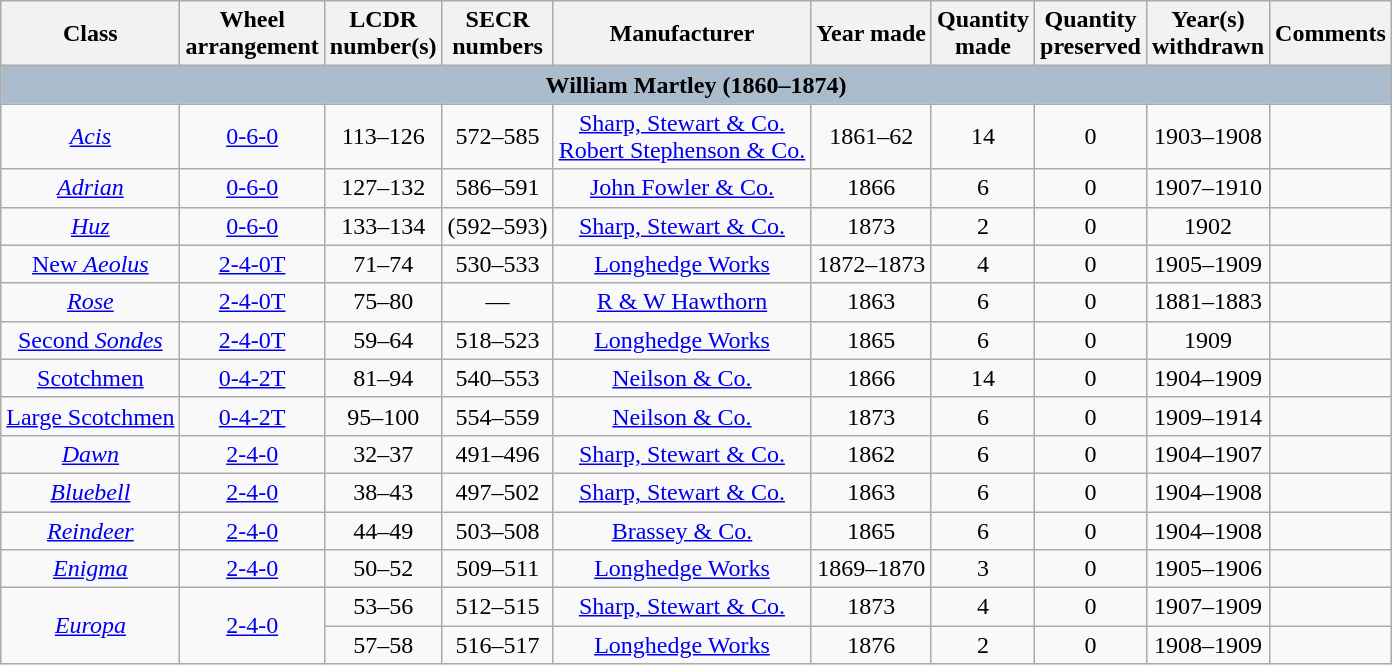<table class="wikitable" style="text-align:center">
<tr>
<th>Class</th>
<th>Wheel<br>arrangement</th>
<th>LCDR<br>number(s)</th>
<th>SECR<br>numbers</th>
<th>Manufacturer</th>
<th>Year made</th>
<th>Quantity<br>made</th>
<th>Quantity<br>preserved</th>
<th>Year(s)<br>withdrawn</th>
<th>Comments</th>
</tr>
<tr style="Background:#AABBCC; font-weight:bold">
<td colspan=10>William Martley (1860–1874)</td>
</tr>
<tr>
<td><a href='#'><em>Acis</em></a></td>
<td><a href='#'>0-6-0</a></td>
<td>113–126</td>
<td>572–585</td>
<td><a href='#'>Sharp, Stewart & Co.</a><br><a href='#'>Robert Stephenson & Co.</a></td>
<td>1861–62</td>
<td>14</td>
<td>0</td>
<td>1903–1908</td>
<td style="text-align:left"></td>
</tr>
<tr>
<td><a href='#'><em>Adrian</em></a></td>
<td><a href='#'>0-6-0</a></td>
<td>127–132</td>
<td>586–591</td>
<td><a href='#'>John Fowler & Co.</a></td>
<td>1866</td>
<td>6</td>
<td>0</td>
<td>1907–1910</td>
<td style="text-align:left"></td>
</tr>
<tr>
<td><a href='#'><em>Huz</em></a></td>
<td><a href='#'>0-6-0</a></td>
<td>133–134</td>
<td>(592–593)</td>
<td><a href='#'>Sharp, Stewart & Co.</a></td>
<td>1873</td>
<td>2</td>
<td>0</td>
<td>1902</td>
<td style="text-align:left"></td>
</tr>
<tr>
<td><a href='#'>New <em>Aeolus</em></a></td>
<td><a href='#'>2-4-0T</a></td>
<td>71–74</td>
<td>530–533</td>
<td><a href='#'>Longhedge Works</a></td>
<td>1872–1873</td>
<td>4</td>
<td>0</td>
<td>1905–1909</td>
<td style="text-align:left"></td>
</tr>
<tr>
<td><a href='#'><em>Rose</em></a></td>
<td><a href='#'>2-4-0T</a></td>
<td>75–80</td>
<td>—</td>
<td><a href='#'>R & W Hawthorn</a></td>
<td>1863</td>
<td>6</td>
<td>0</td>
<td>1881–1883</td>
<td style="text-align:left"></td>
</tr>
<tr>
<td><a href='#'>Second <em>Sondes</em></a></td>
<td><a href='#'>2-4-0T</a></td>
<td>59–64</td>
<td>518–523</td>
<td><a href='#'>Longhedge Works</a></td>
<td>1865</td>
<td>6</td>
<td>0</td>
<td>1909</td>
<td style="text-align:left"></td>
</tr>
<tr>
<td><a href='#'>Scotchmen</a></td>
<td><a href='#'>0-4-2T</a></td>
<td>81–94</td>
<td>540–553</td>
<td><a href='#'>Neilson & Co.</a></td>
<td>1866</td>
<td>14</td>
<td>0</td>
<td>1904–1909</td>
<td style="text-align:left"></td>
</tr>
<tr>
<td><a href='#'>Large Scotchmen</a></td>
<td><a href='#'>0-4-2T</a></td>
<td>95–100</td>
<td>554–559</td>
<td><a href='#'>Neilson & Co.</a></td>
<td>1873</td>
<td>6</td>
<td>0</td>
<td>1909–1914</td>
<td style="text-align:left"></td>
</tr>
<tr>
<td><a href='#'><em>Dawn</em></a></td>
<td><a href='#'>2-4-0</a></td>
<td>32–37</td>
<td>491–496</td>
<td><a href='#'>Sharp, Stewart & Co.</a></td>
<td>1862</td>
<td>6</td>
<td>0</td>
<td>1904–1907</td>
<td style="text-align:left"></td>
</tr>
<tr>
<td><a href='#'><em>Bluebell</em></a></td>
<td><a href='#'>2-4-0</a></td>
<td>38–43</td>
<td>497–502</td>
<td><a href='#'>Sharp, Stewart & Co.</a></td>
<td>1863</td>
<td>6</td>
<td>0</td>
<td>1904–1908</td>
<td style="text-align:left"></td>
</tr>
<tr>
<td><a href='#'><em>Reindeer</em></a></td>
<td><a href='#'>2-4-0</a></td>
<td>44–49</td>
<td>503–508</td>
<td><a href='#'>Brassey & Co.</a></td>
<td>1865</td>
<td>6</td>
<td>0</td>
<td>1904–1908</td>
<td style="text-align:left"></td>
</tr>
<tr>
<td><a href='#'><em>Enigma</em></a></td>
<td><a href='#'>2-4-0</a></td>
<td>50–52</td>
<td>509–511</td>
<td><a href='#'>Longhedge Works</a></td>
<td>1869–1870</td>
<td>3</td>
<td>0</td>
<td>1905–1906</td>
<td style="text-align:left"></td>
</tr>
<tr>
<td rowspan=2><a href='#'><em>Europa</em></a></td>
<td rowspan=2><a href='#'>2-4-0</a></td>
<td>53–56</td>
<td>512–515</td>
<td><a href='#'>Sharp, Stewart & Co.</a></td>
<td>1873</td>
<td>4</td>
<td>0</td>
<td>1907–1909</td>
<td style="text-align:left"></td>
</tr>
<tr>
<td>57–58</td>
<td>516–517</td>
<td><a href='#'>Longhedge Works</a></td>
<td>1876</td>
<td>2</td>
<td>0</td>
<td>1908–1909</td>
<td style="text-align:left"></td>
</tr>
</table>
